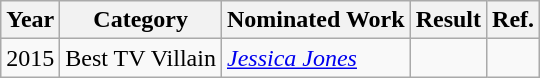<table class="wikitable">
<tr>
<th>Year</th>
<th>Category</th>
<th>Nominated Work</th>
<th>Result</th>
<th>Ref.</th>
</tr>
<tr>
<td>2015</td>
<td>Best TV Villain</td>
<td><em><a href='#'>Jessica Jones</a></em></td>
<td></td>
<td></td>
</tr>
</table>
